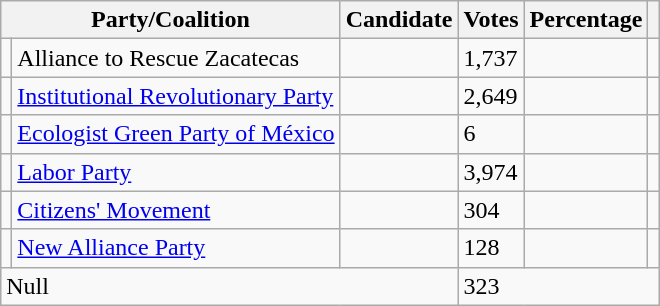<table class="wikitable">
<tr>
<th colspan="2"><strong>Party/Coalition</strong></th>
<th><strong>Candidate</strong></th>
<th><strong>Votes</strong></th>
<th><strong>Percentage</strong></th>
<th></th>
</tr>
<tr>
<td></td>
<td>Alliance to Rescue Zacatecas</td>
<td></td>
<td>1,737</td>
<td></td>
<td></td>
</tr>
<tr>
<td></td>
<td><a href='#'>Institutional Revolutionary Party</a></td>
<td></td>
<td>2,649</td>
<td></td>
<td></td>
</tr>
<tr>
<td></td>
<td><a href='#'>Ecologist Green Party of México</a></td>
<td></td>
<td>6</td>
<td></td>
<td></td>
</tr>
<tr>
<td></td>
<td><a href='#'>Labor Party</a></td>
<td></td>
<td>3,974</td>
<td></td>
<td></td>
</tr>
<tr>
<td></td>
<td><a href='#'>Citizens' Movement</a></td>
<td></td>
<td>304</td>
<td></td>
</tr>
<tr>
<td></td>
<td><a href='#'>New Alliance Party</a></td>
<td></td>
<td>128</td>
<td></td>
<td></td>
</tr>
<tr>
<td colspan="3">Null</td>
<td colspan="3">323</td>
</tr>
</table>
